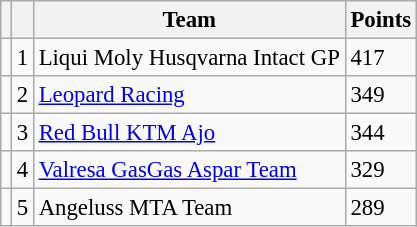<table class="wikitable" style="font-size: 95%;">
<tr>
<th></th>
<th></th>
<th>Team</th>
<th>Points</th>
</tr>
<tr>
<td></td>
<td align=center>1</td>
<td> Liqui Moly Husqvarna Intact GP</td>
<td align=left>417</td>
</tr>
<tr>
<td></td>
<td align=center>2</td>
<td> <a href='#'>Leopard Racing</a></td>
<td align=left>349</td>
</tr>
<tr>
<td></td>
<td align=center>3</td>
<td> <a href='#'>Red Bull KTM Ajo</a></td>
<td align=left>344</td>
</tr>
<tr>
<td></td>
<td align=center>4</td>
<td> <a href='#'>Valresa GasGas Aspar Team</a></td>
<td align=left>329</td>
</tr>
<tr>
<td></td>
<td align=center>5</td>
<td> Angeluss MTA Team</td>
<td align=left>289</td>
</tr>
</table>
